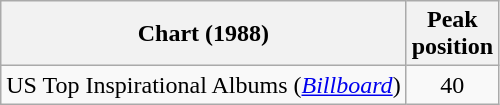<table class="wikitable">
<tr>
<th>Chart (1988)</th>
<th>Peak<br>position</th>
</tr>
<tr>
<td>US Top Inspirational Albums (<em><a href='#'>Billboard</a></em>)</td>
<td style="text-align:center;">40</td>
</tr>
</table>
